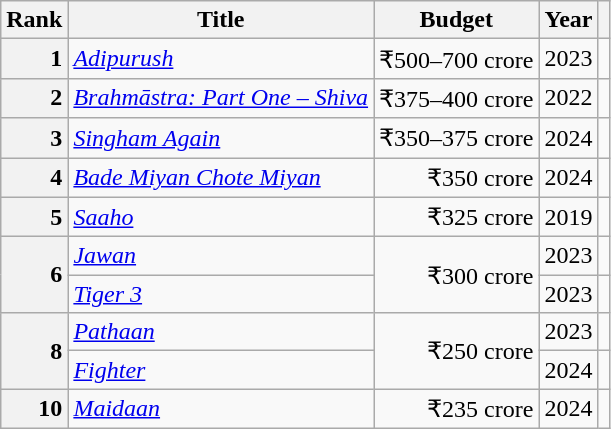<table class="wikitable sortable plainrowheaders">
<tr>
<th scope="col">Rank</th>
<th scope="col">Title</th>
<th scope="col">Budget</th>
<th scope="col">Year</th>
<th scope="col" class="unsortable"></th>
</tr>
<tr>
<th scope="row" style=text-align:right>1</th>
<td><em><a href='#'>Adipurush</a></em></td>
<td align="right">₹500–700 crore</td>
<td align="center">2023</td>
<td align="center"></td>
</tr>
<tr>
<th scope="row" style="text-align:right">2</th>
<td><em><a href='#'>Brahmāstra: Part One – Shiva</a></em></td>
<td align="right">₹375–400 crore</td>
<td align="center">2022</td>
<td align="center"></td>
</tr>
<tr>
<th scope="row" style="text-align:right">3</th>
<td><em><a href='#'>Singham Again</a></em></td>
<td align="right">₹350–375 crore</td>
<td align="center">2024</td>
<td align="center"></td>
</tr>
<tr>
<th scope="row" style="text-align:right">4</th>
<td><em><a href='#'>Bade Miyan Chote Miyan</a></em></td>
<td align="right">₹350 crore</td>
<td align="center">2024</td>
<td align="center"></td>
</tr>
<tr>
<th scope="row" style="text-align:right">5</th>
<td><em><a href='#'>Saaho</a></em></td>
<td align="right">₹325 crore</td>
<td align="center">2019</td>
<td align="center"></td>
</tr>
<tr>
<th rowspan="2" scope="row" style="text-align:right">6</th>
<td><em><a href='#'>Jawan</a></em></td>
<td rowspan="2" align="right">₹300 crore</td>
<td align="center">2023</td>
<td align="center"></td>
</tr>
<tr>
<td><em><a href='#'>Tiger 3</a></em></td>
<td align="center">2023</td>
<td align="center"></td>
</tr>
<tr>
<th rowspan="2" scope="row" style="text-align:right">8</th>
<td><em><a href='#'>Pathaan</a></em></td>
<td rowspan="2" align="right">₹250 crore</td>
<td align="center">2023</td>
<td align="center"></td>
</tr>
<tr>
<td><em><a href='#'>Fighter</a></em></td>
<td align="center">2024</td>
<td align="center"></td>
</tr>
<tr>
<th scope="row" style=text-align:right>10</th>
<td><em><a href='#'>Maidaan</a></em></td>
<td align="right">₹235 crore</td>
<td align="center">2024</td>
<td align="center"></td>
</tr>
</table>
